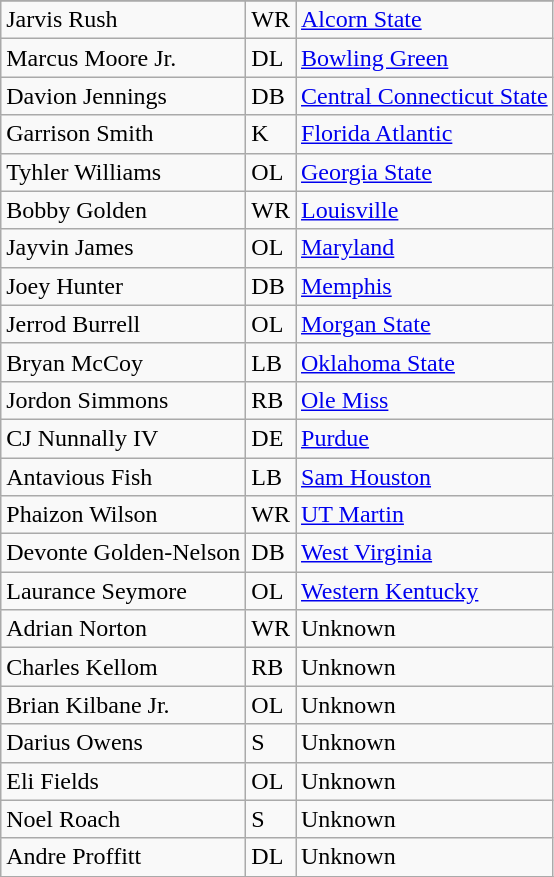<table class="wikitable sortable">
<tr>
</tr>
<tr>
<td>Jarvis Rush</td>
<td>WR</td>
<td><a href='#'>Alcorn State</a></td>
</tr>
<tr>
<td>Marcus Moore Jr.</td>
<td>DL</td>
<td><a href='#'>Bowling Green</a></td>
</tr>
<tr>
<td>Davion Jennings</td>
<td>DB</td>
<td><a href='#'>Central Connecticut State</a></td>
</tr>
<tr>
<td>Garrison Smith</td>
<td>K</td>
<td><a href='#'>Florida Atlantic</a></td>
</tr>
<tr>
<td>Tyhler Williams</td>
<td>OL</td>
<td><a href='#'>Georgia State</a></td>
</tr>
<tr>
<td>Bobby Golden</td>
<td>WR</td>
<td><a href='#'>Louisville</a></td>
</tr>
<tr>
<td>Jayvin James</td>
<td>OL</td>
<td><a href='#'>Maryland</a></td>
</tr>
<tr>
<td>Joey Hunter</td>
<td>DB</td>
<td><a href='#'>Memphis</a></td>
</tr>
<tr>
<td>Jerrod Burrell</td>
<td>OL</td>
<td><a href='#'>Morgan State</a></td>
</tr>
<tr>
<td>Bryan McCoy</td>
<td>LB</td>
<td><a href='#'>Oklahoma State</a></td>
</tr>
<tr>
<td>Jordon Simmons</td>
<td>RB</td>
<td><a href='#'>Ole Miss</a></td>
</tr>
<tr>
<td>CJ Nunnally IV</td>
<td>DE</td>
<td><a href='#'>Purdue</a></td>
</tr>
<tr>
<td>Antavious Fish</td>
<td>LB</td>
<td><a href='#'>Sam Houston</a></td>
</tr>
<tr>
<td>Phaizon Wilson</td>
<td>WR</td>
<td><a href='#'>UT Martin</a></td>
</tr>
<tr>
<td>Devonte Golden-Nelson</td>
<td>DB</td>
<td><a href='#'>West Virginia</a></td>
</tr>
<tr>
<td>Laurance Seymore</td>
<td>OL</td>
<td><a href='#'>Western Kentucky</a></td>
</tr>
<tr>
<td>Adrian Norton</td>
<td>WR</td>
<td>Unknown</td>
</tr>
<tr>
<td>Charles Kellom</td>
<td>RB</td>
<td>Unknown</td>
</tr>
<tr>
<td>Brian Kilbane Jr.</td>
<td>OL</td>
<td>Unknown</td>
</tr>
<tr>
<td>Darius Owens</td>
<td>S</td>
<td>Unknown</td>
</tr>
<tr>
<td>Eli Fields</td>
<td>OL</td>
<td>Unknown</td>
</tr>
<tr>
<td>Noel Roach</td>
<td>S</td>
<td>Unknown</td>
</tr>
<tr>
<td>Andre Proffitt</td>
<td>DL</td>
<td>Unknown</td>
</tr>
<tr>
</tr>
</table>
